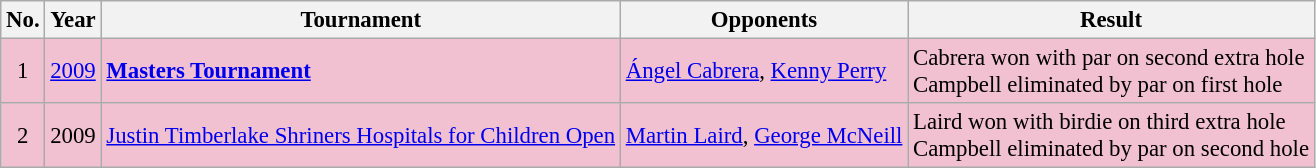<table class="wikitable" style="font-size:95%;">
<tr>
<th>No.</th>
<th>Year</th>
<th>Tournament</th>
<th>Opponents</th>
<th>Result</th>
</tr>
<tr style="background:#F2C1D1;">
<td align=center>1</td>
<td><a href='#'>2009</a></td>
<td><strong><a href='#'>Masters Tournament</a></strong></td>
<td> <a href='#'>Ángel Cabrera</a>,  <a href='#'>Kenny Perry</a></td>
<td>Cabrera won with par on second extra hole<br>Campbell eliminated by par on first hole</td>
</tr>
<tr style="background:#F2C1D1;">
<td align=center>2</td>
<td>2009</td>
<td><a href='#'>Justin Timberlake Shriners Hospitals for Children Open</a></td>
<td> <a href='#'>Martin Laird</a>,  <a href='#'>George McNeill</a></td>
<td>Laird won with birdie on third extra hole<br>Campbell eliminated by par on second hole</td>
</tr>
</table>
